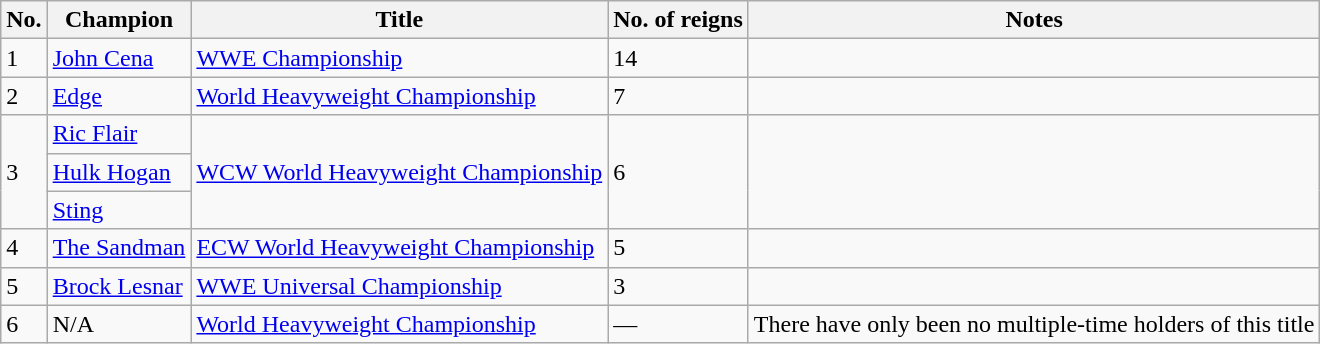<table class="wikitable">
<tr>
<th>No.</th>
<th>Champion</th>
<th>Title</th>
<th>No. of reigns</th>
<th>Notes</th>
</tr>
<tr>
<td>1</td>
<td><a href='#'>John Cena</a></td>
<td><a href='#'>WWE Championship</a></td>
<td>14</td>
<td></td>
</tr>
<tr>
<td>2</td>
<td><a href='#'>Edge</a></td>
<td><a href='#'>World Heavyweight Championship</a><br></td>
<td>7</td>
<td></td>
</tr>
<tr>
<td rowspan=3>3</td>
<td><a href='#'>Ric Flair</a></td>
<td rowspan=3><a href='#'>WCW World Heavyweight Championship</a></td>
<td rowspan=3>6</td>
<td rowspan=3></td>
</tr>
<tr>
<td><a href='#'>Hulk Hogan</a></td>
</tr>
<tr>
<td><a href='#'>Sting</a></td>
</tr>
<tr>
<td>4</td>
<td><a href='#'>The Sandman</a></td>
<td><a href='#'>ECW World Heavyweight Championship</a></td>
<td>5</td>
<td></td>
</tr>
<tr>
<td>5</td>
<td><a href='#'>Brock Lesnar</a></td>
<td><a href='#'>WWE Universal Championship</a></td>
<td>3</td>
<td></td>
</tr>
<tr>
<td>6</td>
<td>N/A</td>
<td><a href='#'>World Heavyweight Championship</a><br></td>
<td>—</td>
<td>There have only been no multiple-time holders of this title</td>
</tr>
</table>
